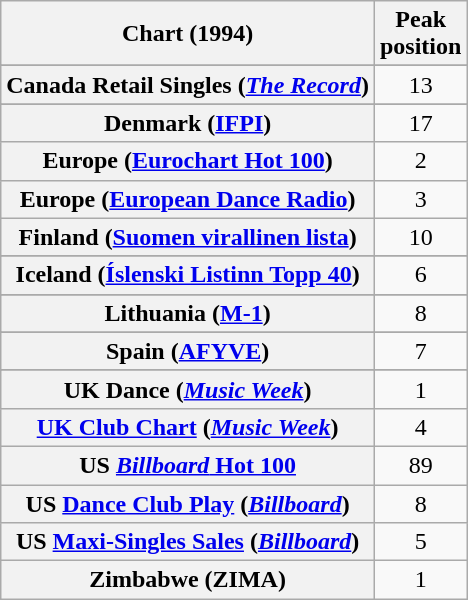<table class="wikitable sortable plainrowheaders" style="text-align:center">
<tr>
<th>Chart (1994)</th>
<th>Peak<br>position</th>
</tr>
<tr>
</tr>
<tr>
</tr>
<tr>
</tr>
<tr>
<th scope="row">Canada Retail Singles (<em><a href='#'>The Record</a></em>)</th>
<td>13</td>
</tr>
<tr>
</tr>
<tr>
<th scope="row">Denmark (<a href='#'>IFPI</a>)</th>
<td>17</td>
</tr>
<tr>
<th scope="row">Europe (<a href='#'>Eurochart Hot 100</a>)</th>
<td>2</td>
</tr>
<tr>
<th scope="row">Europe (<a href='#'>European Dance Radio</a>)</th>
<td>3</td>
</tr>
<tr>
<th scope="row">Finland (<a href='#'>Suomen virallinen lista</a>)</th>
<td>10</td>
</tr>
<tr>
</tr>
<tr>
</tr>
<tr>
<th scope="row">Iceland (<a href='#'>Íslenski Listinn Topp 40</a>)</th>
<td>6</td>
</tr>
<tr>
</tr>
<tr>
<th scope="row">Lithuania (<a href='#'>M-1</a>)</th>
<td>8</td>
</tr>
<tr>
</tr>
<tr>
</tr>
<tr>
</tr>
<tr>
</tr>
<tr>
<th scope="row">Spain (<a href='#'>AFYVE</a>)</th>
<td>7</td>
</tr>
<tr>
</tr>
<tr>
</tr>
<tr>
</tr>
<tr>
<th scope="row">UK Dance (<em><a href='#'>Music Week</a></em>)</th>
<td>1</td>
</tr>
<tr>
<th scope="row"><a href='#'>UK Club Chart</a> (<em><a href='#'>Music Week</a></em>)</th>
<td>4</td>
</tr>
<tr>
<th scope="row">US <a href='#'><em>Billboard</em> Hot 100</a></th>
<td>89</td>
</tr>
<tr>
<th scope="row">US <a href='#'>Dance Club Play</a> (<em><a href='#'>Billboard</a></em>)</th>
<td>8</td>
</tr>
<tr>
<th scope="row">US <a href='#'>Maxi-Singles Sales</a> (<em><a href='#'>Billboard</a></em>)</th>
<td>5</td>
</tr>
<tr>
<th scope="row">Zimbabwe (ZIMA)</th>
<td>1</td>
</tr>
</table>
